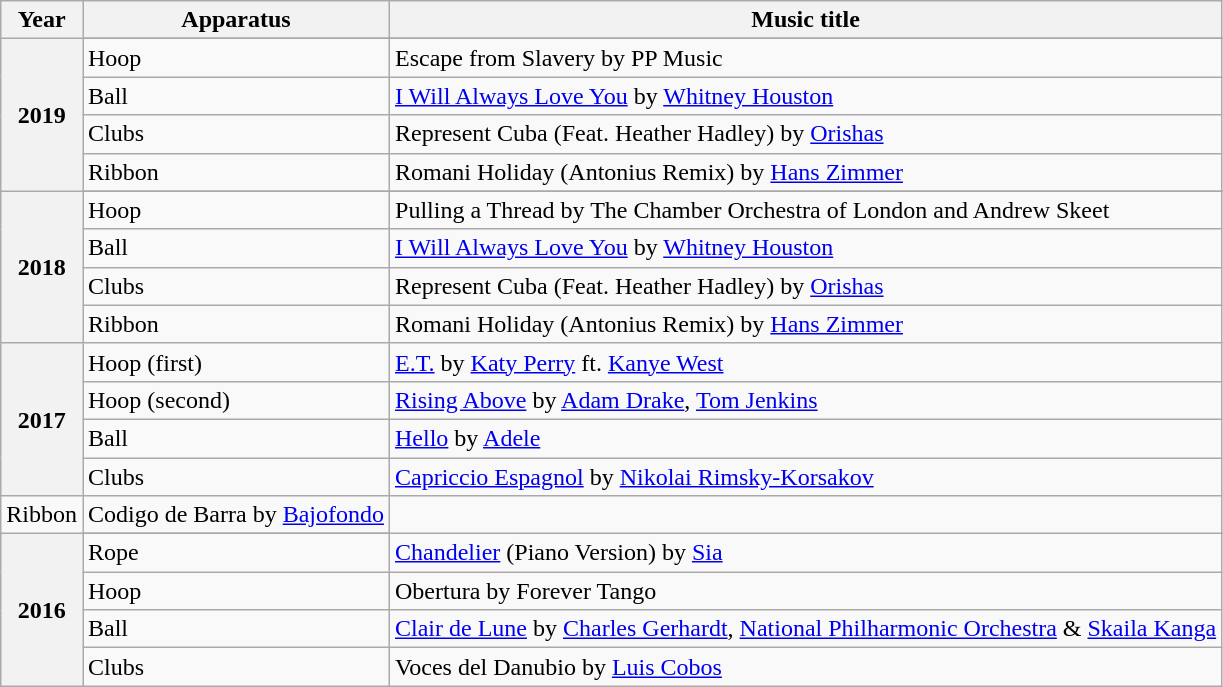<table class="wikitable plainrowheaders">
<tr>
<th scope=col>Year</th>
<th scope=col>Apparatus</th>
<th scope=col>Music title</th>
</tr>
<tr>
<th rowspan=5>2019</th>
</tr>
<tr>
<td>Hoop</td>
<td>Escape from Slavery by PP Music</td>
</tr>
<tr>
<td>Ball</td>
<td><a href='#'>I Will Always Love You</a> by <a href='#'>Whitney Houston</a></td>
</tr>
<tr>
<td>Clubs</td>
<td>Represent Cuba (Feat. Heather Hadley) by <a href='#'>Orishas</a></td>
</tr>
<tr>
<td>Ribbon</td>
<td>Romani Holiday (Antonius Remix) by <a href='#'>Hans Zimmer</a></td>
</tr>
<tr>
<th rowspan=5>2018</th>
</tr>
<tr>
<td>Hoop</td>
<td>Pulling a Thread by The Chamber Orchestra of London and Andrew Skeet</td>
</tr>
<tr>
<td>Ball</td>
<td><a href='#'>I Will Always Love You</a> by <a href='#'>Whitney Houston</a></td>
</tr>
<tr>
<td>Clubs</td>
<td>Represent Cuba (Feat. Heather Hadley) by <a href='#'>Orishas</a></td>
</tr>
<tr>
<td>Ribbon</td>
<td>Romani Holiday (Antonius Remix) by <a href='#'>Hans Zimmer</a></td>
</tr>
<tr>
<th rowspan=4>2017</th>
<td>Hoop (first)</td>
<td><a href='#'>E.T.</a> by <a href='#'>Katy Perry</a> ft. <a href='#'>Kanye West</a></td>
</tr>
<tr>
<td>Hoop (second)</td>
<td><a href='#'>Rising Above</a> by <a href='#'>Adam Drake</a>, <a href='#'>Tom Jenkins</a></td>
</tr>
<tr>
<td>Ball</td>
<td><a href='#'>Hello</a> by <a href='#'>Adele</a></td>
</tr>
<tr>
<td>Clubs</td>
<td><a href='#'>Capriccio Espagnol</a> by <a href='#'>Nikolai Rimsky-Korsakov</a></td>
</tr>
<tr>
<td>Ribbon</td>
<td>Codigo de Barra by <a href='#'>Bajofondo</a></td>
</tr>
<tr>
<th rowspan=5>2016</th>
</tr>
<tr>
<td>Rope</td>
<td><a href='#'>Chandelier</a> (Piano Version) by <a href='#'>Sia</a></td>
</tr>
<tr>
<td>Hoop</td>
<td>Obertura by Forever Tango</td>
</tr>
<tr>
<td>Ball</td>
<td><a href='#'>Clair de Lune</a> by <a href='#'>Charles Gerhardt</a>, <a href='#'>National Philharmonic Orchestra</a> & <a href='#'>Skaila Kanga</a></td>
</tr>
<tr>
<td>Clubs</td>
<td>Voces del Danubio by <a href='#'>Luis Cobos</a></td>
</tr>
</table>
